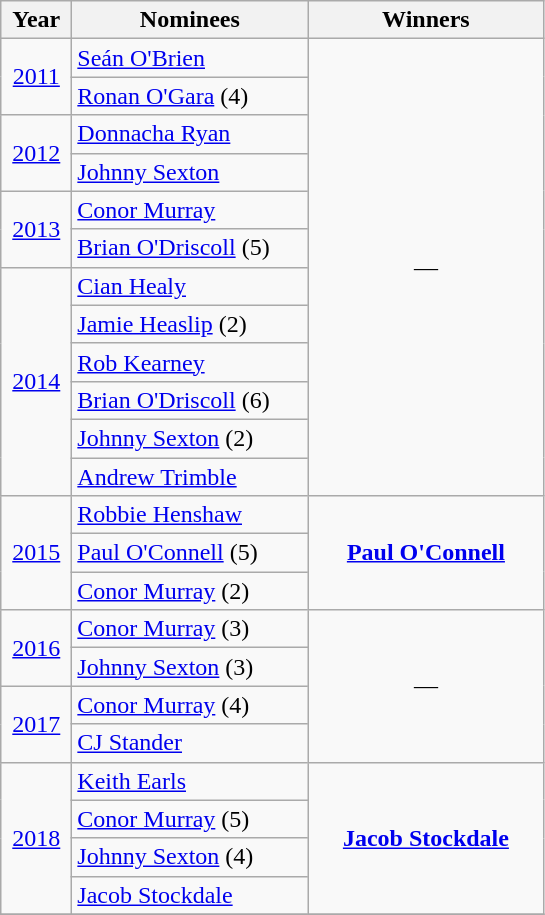<table class="wikitable">
<tr>
<th width=40>Year</th>
<th width=150>Nominees</th>
<th width=150>Winners</th>
</tr>
<tr>
<td align=center rowspan=2><a href='#'>2011</a></td>
<td><a href='#'>Seán O'Brien</a></td>
<td align=center rowspan=12>—</td>
</tr>
<tr>
<td><a href='#'>Ronan O'Gara</a> (4)</td>
</tr>
<tr>
<td align=center rowspan=2><a href='#'>2012</a></td>
<td><a href='#'>Donnacha Ryan</a></td>
</tr>
<tr>
<td><a href='#'>Johnny Sexton</a></td>
</tr>
<tr>
<td align=center rowspan=2><a href='#'>2013</a></td>
<td><a href='#'>Conor Murray</a></td>
</tr>
<tr>
<td><a href='#'>Brian O'Driscoll</a> (5)</td>
</tr>
<tr>
<td align=center rowspan=6><a href='#'>2014</a></td>
<td><a href='#'>Cian Healy</a></td>
</tr>
<tr>
<td><a href='#'>Jamie Heaslip</a> (2)</td>
</tr>
<tr>
<td><a href='#'>Rob Kearney</a></td>
</tr>
<tr>
<td><a href='#'>Brian O'Driscoll</a> (6)</td>
</tr>
<tr>
<td><a href='#'>Johnny Sexton</a> (2)</td>
</tr>
<tr>
<td><a href='#'>Andrew Trimble</a></td>
</tr>
<tr>
<td align=center rowspan=3><a href='#'>2015</a></td>
<td><a href='#'>Robbie Henshaw</a></td>
<td align=center rowspan=3><strong><a href='#'>Paul O'Connell</a></strong></td>
</tr>
<tr>
<td><a href='#'>Paul O'Connell</a> (5)</td>
</tr>
<tr>
<td><a href='#'>Conor Murray</a> (2)</td>
</tr>
<tr>
<td align=center rowspan=2><a href='#'>2016</a></td>
<td><a href='#'>Conor Murray</a> (3)</td>
<td align=center rowspan=4>—</td>
</tr>
<tr>
<td><a href='#'>Johnny Sexton</a> (3)</td>
</tr>
<tr>
<td align=center rowspan=2><a href='#'>2017</a></td>
<td><a href='#'>Conor Murray</a> (4)</td>
</tr>
<tr>
<td><a href='#'>CJ Stander</a></td>
</tr>
<tr>
<td align=center rowspan=4><a href='#'>2018</a></td>
<td><a href='#'>Keith Earls</a></td>
<td align=center rowspan=4><strong><a href='#'>Jacob Stockdale</a></strong></td>
</tr>
<tr>
<td><a href='#'>Conor Murray</a> (5)</td>
</tr>
<tr>
<td><a href='#'>Johnny Sexton</a> (4)</td>
</tr>
<tr>
<td><a href='#'>Jacob Stockdale</a></td>
</tr>
<tr>
</tr>
</table>
